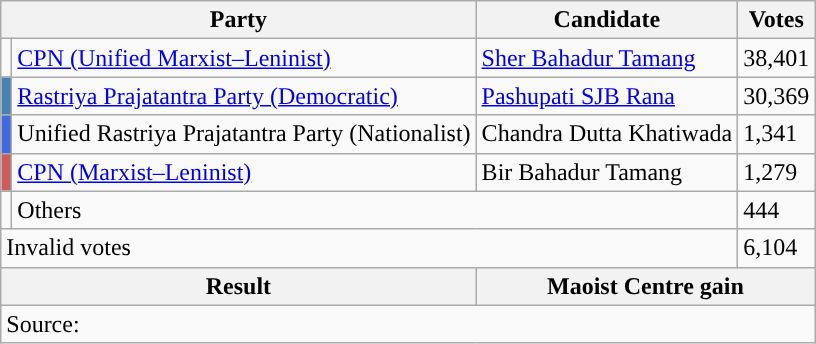<table class="wikitable">
<tr>
<th colspan="2">Party</th>
<th>Candidate</th>
<th>Votes</th>
</tr>
<tr>
<td style="background-color:"></td>
<td><a href='#'>CPN (Unified Marxist–Leninist)</a></td>
<td><a href='#'>Sher Bahadur Tamang</a></td>
<td>38,401</td>
</tr>
<tr>
<td style="background-color:steelblue"></td>
<td><a href='#'>Rastriya Prajatantra Party (Democratic)</a></td>
<td><a href='#'>Pashupati SJB Rana</a></td>
<td>30,369</td>
</tr>
<tr>
<td style="background-color:royalblue"></td>
<td>Unified Rastriya Prajatantra Party (Nationalist)</td>
<td>Chandra Dutta Khatiwada</td>
<td>1,341</td>
</tr>
<tr>
<td style="background-color:indianred"></td>
<td><a href='#'>CPN (Marxist–Leninist)</a></td>
<td>Bir Bahadur Tamang</td>
<td>1,279</td>
</tr>
<tr>
<td></td>
<td colspan="2">Others</td>
<td>444</td>
</tr>
<tr>
<td colspan="3">Invalid votes</td>
<td>6,104</td>
</tr>
<tr>
<th colspan="2">Result</th>
<th colspan="2">Maoist Centre gain</th>
</tr>
<tr>
<td colspan="4">Source: </td>
</tr>
</table>
